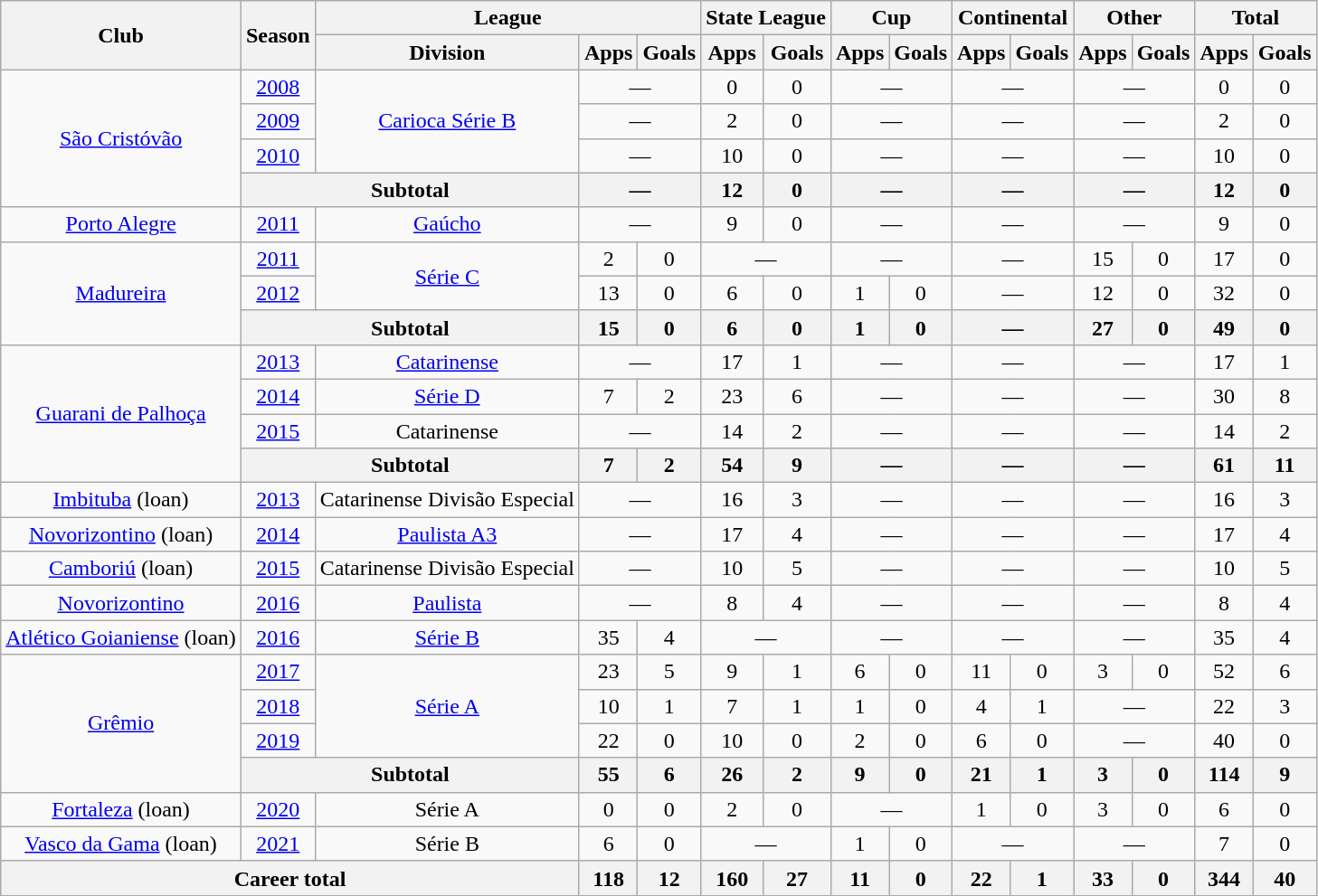<table class="wikitable" style="text-align: center;">
<tr>
<th rowspan="2">Club</th>
<th rowspan="2">Season</th>
<th colspan="3">League</th>
<th colspan="2">State League</th>
<th colspan="2">Cup</th>
<th colspan="2">Continental</th>
<th colspan="2">Other</th>
<th colspan="2">Total</th>
</tr>
<tr>
<th>Division</th>
<th>Apps</th>
<th>Goals</th>
<th>Apps</th>
<th>Goals</th>
<th>Apps</th>
<th>Goals</th>
<th>Apps</th>
<th>Goals</th>
<th>Apps</th>
<th>Goals</th>
<th>Apps</th>
<th>Goals</th>
</tr>
<tr>
<td rowspan="4" valign="center"><a href='#'>São Cristóvão</a></td>
<td><a href='#'>2008</a></td>
<td rowspan="3"><a href='#'>Carioca Série B</a></td>
<td colspan="2">—</td>
<td>0</td>
<td>0</td>
<td colspan="2">—</td>
<td colspan="2">—</td>
<td colspan="2">—</td>
<td>0</td>
<td>0</td>
</tr>
<tr>
<td><a href='#'>2009</a></td>
<td colspan="2">—</td>
<td>2</td>
<td>0</td>
<td colspan="2">—</td>
<td colspan="2">—</td>
<td colspan="2">—</td>
<td>2</td>
<td>0</td>
</tr>
<tr>
<td><a href='#'>2010</a></td>
<td colspan="2">—</td>
<td>10</td>
<td>0</td>
<td colspan="2">—</td>
<td colspan="2">—</td>
<td colspan="2">—</td>
<td>10</td>
<td>0</td>
</tr>
<tr>
<th colspan="2">Subtotal</th>
<th colspan="2">—</th>
<th>12</th>
<th>0</th>
<th colspan="2">—</th>
<th colspan="2">—</th>
<th colspan="2">—</th>
<th>12</th>
<th>0</th>
</tr>
<tr>
<td valign="center"><a href='#'>Porto Alegre</a></td>
<td><a href='#'>2011</a></td>
<td><a href='#'>Gaúcho</a></td>
<td colspan="2">—</td>
<td>9</td>
<td>0</td>
<td colspan="2">—</td>
<td colspan="2">—</td>
<td colspan="2">—</td>
<td>9</td>
<td>0</td>
</tr>
<tr>
<td rowspan="3" valign="center"><a href='#'>Madureira</a></td>
<td><a href='#'>2011</a></td>
<td rowspan="2"><a href='#'>Série C</a></td>
<td>2</td>
<td>0</td>
<td colspan="2">—</td>
<td colspan="2">—</td>
<td colspan="2">—</td>
<td>15</td>
<td>0</td>
<td>17</td>
<td>0</td>
</tr>
<tr>
<td><a href='#'>2012</a></td>
<td>13</td>
<td>0</td>
<td>6</td>
<td>0</td>
<td>1</td>
<td>0</td>
<td colspan="2">—</td>
<td>12</td>
<td>0</td>
<td>32</td>
<td>0</td>
</tr>
<tr>
<th colspan="2">Subtotal</th>
<th>15</th>
<th>0</th>
<th>6</th>
<th>0</th>
<th>1</th>
<th>0</th>
<th colspan="2">—</th>
<th>27</th>
<th>0</th>
<th>49</th>
<th>0</th>
</tr>
<tr>
<td rowspan="4" valign="center"><a href='#'>Guarani de Palhoça</a></td>
<td><a href='#'>2013</a></td>
<td><a href='#'>Catarinense</a></td>
<td colspan="2">—</td>
<td>17</td>
<td>1</td>
<td colspan="2">—</td>
<td colspan="2">—</td>
<td colspan="2">—</td>
<td>17</td>
<td>1</td>
</tr>
<tr>
<td><a href='#'>2014</a></td>
<td><a href='#'>Série D</a></td>
<td>7</td>
<td>2</td>
<td>23</td>
<td>6</td>
<td colspan="2">—</td>
<td colspan="2">—</td>
<td colspan="2">—</td>
<td>30</td>
<td>8</td>
</tr>
<tr>
<td><a href='#'>2015</a></td>
<td>Catarinense</td>
<td colspan="2">—</td>
<td>14</td>
<td>2</td>
<td colspan="2">—</td>
<td colspan="2">—</td>
<td colspan="2">—</td>
<td>14</td>
<td>2</td>
</tr>
<tr>
<th colspan="2">Subtotal</th>
<th>7</th>
<th>2</th>
<th>54</th>
<th>9</th>
<th colspan="2">—</th>
<th colspan="2">—</th>
<th colspan="2">—</th>
<th>61</th>
<th>11</th>
</tr>
<tr>
<td valign="center"><a href='#'>Imbituba</a> (loan)</td>
<td><a href='#'>2013</a></td>
<td>Catarinense Divisão Especial</td>
<td colspan="2">—</td>
<td>16</td>
<td>3</td>
<td colspan="2">—</td>
<td colspan="2">—</td>
<td colspan="2">—</td>
<td>16</td>
<td>3</td>
</tr>
<tr>
<td valign="center"><a href='#'>Novorizontino</a> (loan)</td>
<td><a href='#'>2014</a></td>
<td><a href='#'>Paulista A3</a></td>
<td colspan="2">—</td>
<td>17</td>
<td>4</td>
<td colspan="2">—</td>
<td colspan="2">—</td>
<td colspan="2">—</td>
<td>17</td>
<td>4</td>
</tr>
<tr>
<td valign="center"><a href='#'>Camboriú</a> (loan)</td>
<td><a href='#'>2015</a></td>
<td>Catarinense Divisão Especial</td>
<td colspan="2">—</td>
<td>10</td>
<td>5</td>
<td colspan="2">—</td>
<td colspan="2">—</td>
<td colspan="2">—</td>
<td>10</td>
<td>5</td>
</tr>
<tr>
<td valign="center"><a href='#'>Novorizontino</a></td>
<td><a href='#'>2016</a></td>
<td><a href='#'>Paulista</a></td>
<td colspan="2">—</td>
<td>8</td>
<td>4</td>
<td colspan="2">—</td>
<td colspan="2">—</td>
<td colspan="2">—</td>
<td>8</td>
<td>4</td>
</tr>
<tr>
<td valign="center"><a href='#'>Atlético Goianiense</a> (loan)</td>
<td><a href='#'>2016</a></td>
<td><a href='#'>Série B</a></td>
<td>35</td>
<td>4</td>
<td colspan="2">—</td>
<td colspan="2">—</td>
<td colspan="2">—</td>
<td colspan="2">—</td>
<td>35</td>
<td>4</td>
</tr>
<tr>
<td rowspan="4" valign="center"><a href='#'>Grêmio</a></td>
<td><a href='#'>2017</a></td>
<td rowspan="3"><a href='#'>Série A</a></td>
<td>23</td>
<td>5</td>
<td>9</td>
<td>1</td>
<td>6</td>
<td>0</td>
<td>11</td>
<td>0</td>
<td>3</td>
<td>0</td>
<td>52</td>
<td>6</td>
</tr>
<tr>
<td><a href='#'>2018</a></td>
<td>10</td>
<td>1</td>
<td>7</td>
<td>1</td>
<td>1</td>
<td>0</td>
<td>4</td>
<td>1</td>
<td colspan="2">—</td>
<td>22</td>
<td>3</td>
</tr>
<tr>
<td><a href='#'>2019</a></td>
<td>22</td>
<td>0</td>
<td>10</td>
<td>0</td>
<td>2</td>
<td>0</td>
<td>6</td>
<td>0</td>
<td colspan="2">—</td>
<td>40</td>
<td>0</td>
</tr>
<tr>
<th colspan="2">Subtotal</th>
<th>55</th>
<th>6</th>
<th>26</th>
<th>2</th>
<th>9</th>
<th>0</th>
<th>21</th>
<th>1</th>
<th>3</th>
<th>0</th>
<th>114</th>
<th>9</th>
</tr>
<tr>
<td valign="center"><a href='#'>Fortaleza</a> (loan)</td>
<td><a href='#'>2020</a></td>
<td>Série A</td>
<td>0</td>
<td>0</td>
<td>2</td>
<td>0</td>
<td colspan="2">—</td>
<td>1</td>
<td>0</td>
<td>3</td>
<td>0</td>
<td>6</td>
<td>0</td>
</tr>
<tr>
<td valign="center"><a href='#'>Vasco da Gama</a> (loan)</td>
<td><a href='#'>2021</a></td>
<td>Série B</td>
<td>6</td>
<td>0</td>
<td colspan="2">—</td>
<td>1</td>
<td>0</td>
<td colspan="2">—</td>
<td colspan="2">—</td>
<td>7</td>
<td>0</td>
</tr>
<tr>
<th colspan="3"><strong>Career total</strong></th>
<th>118</th>
<th>12</th>
<th>160</th>
<th>27</th>
<th>11</th>
<th>0</th>
<th>22</th>
<th>1</th>
<th>33</th>
<th>0</th>
<th>344</th>
<th>40</th>
</tr>
</table>
